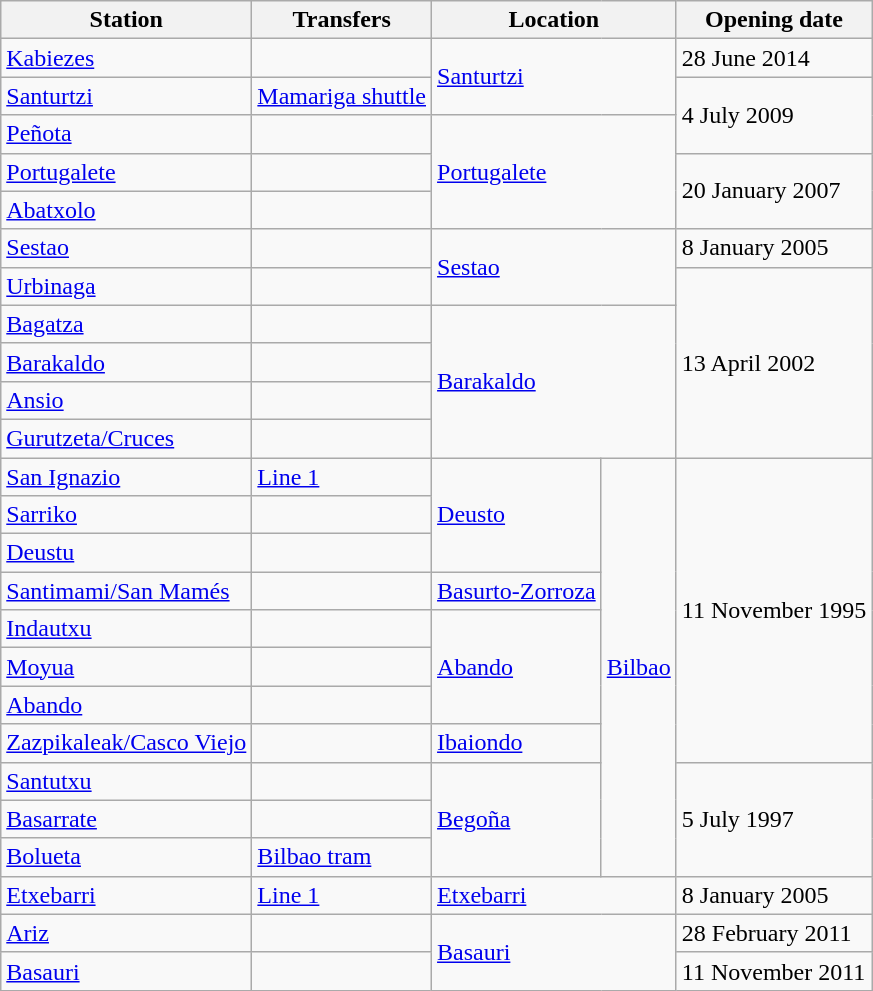<table class="wikitable">
<tr>
<th>Station</th>
<th>Transfers</th>
<th colspan="2">Location</th>
<th>Opening date</th>
</tr>
<tr>
<td><a href='#'>Kabiezes</a></td>
<td> </td>
<td rowspan="2" colspan="2"><a href='#'>Santurtzi</a></td>
<td>28 June 2014</td>
</tr>
<tr>
<td><a href='#'>Santurtzi</a></td>
<td> <a href='#'>Mamariga shuttle</a></td>
<td rowspan="2">4 July 2009</td>
</tr>
<tr>
<td><a href='#'>Peñota</a></td>
<td> </td>
<td rowspan="3" colspan="2"><a href='#'>Portugalete</a></td>
</tr>
<tr>
<td><a href='#'>Portugalete</a></td>
<td> </td>
<td rowspan="2">20 January 2007</td>
</tr>
<tr>
<td><a href='#'>Abatxolo</a></td>
<td> </td>
</tr>
<tr>
<td><a href='#'>Sestao</a></td>
<td> </td>
<td rowspan="2" colspan="2"><a href='#'>Sestao</a></td>
<td>8 January 2005</td>
</tr>
<tr>
<td><a href='#'>Urbinaga</a></td>
<td> </td>
<td rowspan="5">13 April 2002</td>
</tr>
<tr>
<td><a href='#'>Bagatza</a></td>
<td> </td>
<td rowspan="4" colspan="2"><a href='#'>Barakaldo</a></td>
</tr>
<tr>
<td><a href='#'>Barakaldo</a></td>
<td> </td>
</tr>
<tr>
<td><a href='#'>Ansio</a></td>
<td> </td>
</tr>
<tr>
<td><a href='#'>Gurutzeta/Cruces</a></td>
<td> </td>
</tr>
<tr>
<td><a href='#'>San Ignazio</a></td>
<td>  <a href='#'>Line 1</a></td>
<td rowspan="3"><a href='#'>Deusto</a></td>
<td rowspan="11"><a href='#'>Bilbao</a></td>
<td rowspan="8">11 November 1995</td>
</tr>
<tr>
<td><a href='#'>Sarriko</a></td>
<td></td>
</tr>
<tr>
<td><a href='#'>Deustu</a></td>
<td></td>
</tr>
<tr>
<td><a href='#'>Santimami/San Mamés</a></td>
<td></td>
<td><a href='#'>Basurto-Zorroza</a></td>
</tr>
<tr>
<td><a href='#'>Indautxu</a></td>
<td></td>
<td rowspan="3"><a href='#'>Abando</a></td>
</tr>
<tr>
<td><a href='#'>Moyua</a></td>
<td></td>
</tr>
<tr>
<td><a href='#'>Abando</a></td>
<td></td>
</tr>
<tr>
<td><a href='#'>Zazpikaleak/Casco Viejo</a></td>
<td></td>
<td><a href='#'>Ibaiondo</a></td>
</tr>
<tr>
<td><a href='#'>Santutxu</a></td>
<td></td>
<td rowspan="3"><a href='#'>Begoña</a></td>
<td rowspan="3">5 July 1997</td>
</tr>
<tr>
<td><a href='#'>Basarrate</a></td>
<td></td>
</tr>
<tr>
<td><a href='#'>Bolueta</a></td>
<td> <a href='#'>Bilbao tram</a></td>
</tr>
<tr>
<td><a href='#'>Etxebarri</a></td>
<td>  <a href='#'>Line 1</a></td>
<td colspan="2"><a href='#'>Etxebarri</a></td>
<td>8 January 2005</td>
</tr>
<tr>
<td><a href='#'>Ariz</a></td>
<td> </td>
<td rowspan="2" colspan="2"><a href='#'>Basauri</a></td>
<td>28 February 2011</td>
</tr>
<tr>
<td><a href='#'>Basauri</a></td>
<td> </td>
<td>11 November 2011</td>
</tr>
</table>
